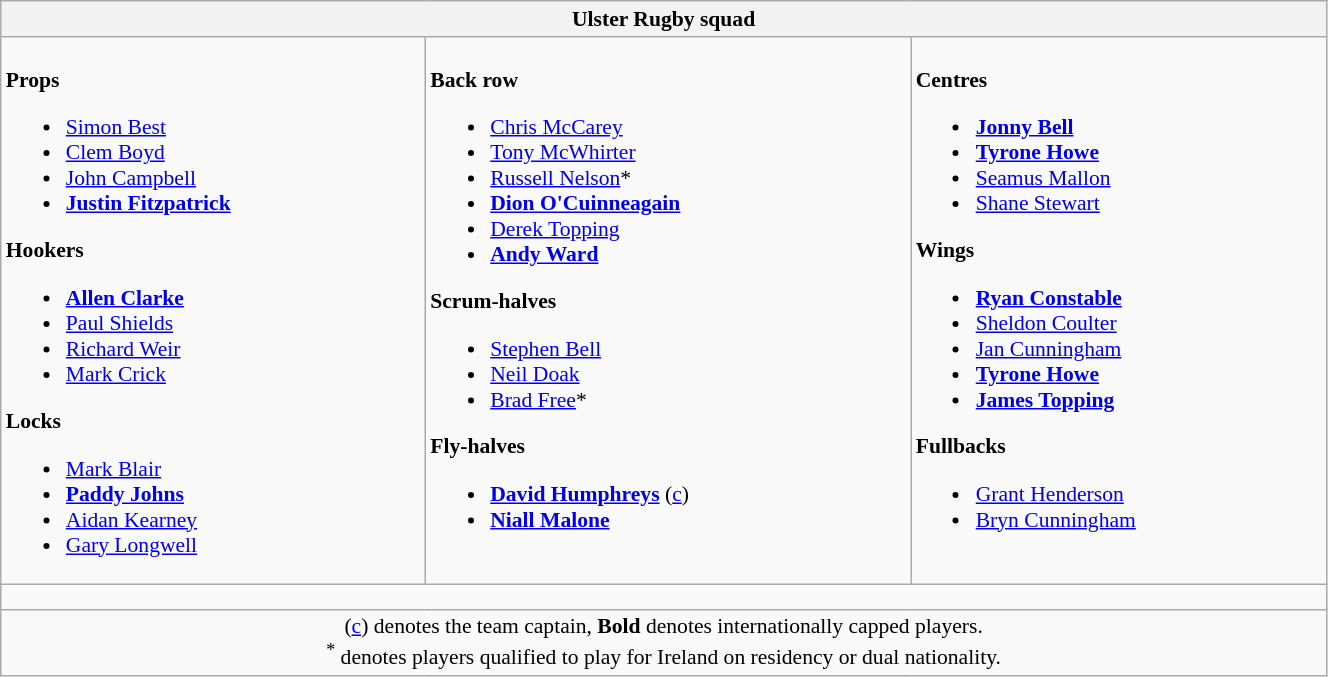<table class="wikitable" style="text-align:left; font-size:90%; width:70%">
<tr>
<th colspan="100%">Ulster Rugby squad</th>
</tr>
<tr valign="top">
<td><br><strong>Props</strong><ul><li> <a href='#'>Simon Best</a></li><li> <a href='#'>Clem Boyd</a></li><li> <a href='#'>John Campbell</a></li><li> <strong><a href='#'>Justin Fitzpatrick</a></strong></li></ul><strong>Hookers</strong><ul><li> <strong><a href='#'>Allen Clarke</a></strong></li><li> <a href='#'>Paul Shields</a></li><li> <a href='#'>Richard Weir</a></li><li> <a href='#'>Mark Crick</a></li></ul><strong>Locks</strong><ul><li> <a href='#'>Mark Blair</a></li><li> <strong><a href='#'>Paddy Johns</a></strong></li><li> <a href='#'>Aidan Kearney</a></li><li> <a href='#'>Gary Longwell</a></li></ul></td>
<td><br><strong>Back row</strong><ul><li> <a href='#'>Chris McCarey</a></li><li> <a href='#'>Tony McWhirter</a></li><li> <a href='#'>Russell Nelson</a>*</li><li> <strong><a href='#'>Dion O'Cuinneagain</a></strong></li><li> <a href='#'>Derek Topping</a></li><li> <strong><a href='#'>Andy Ward</a></strong></li></ul><strong>Scrum-halves</strong><ul><li> <a href='#'>Stephen Bell</a></li><li> <a href='#'>Neil Doak</a></li><li> <a href='#'>Brad Free</a>*</li></ul><strong>Fly-halves</strong><ul><li> <strong><a href='#'>David Humphreys</a></strong> (<a href='#'>c</a>)</li><li> <strong><a href='#'>Niall Malone</a></strong></li></ul></td>
<td><br><strong>Centres</strong><ul><li> <strong><a href='#'>Jonny Bell</a></strong></li><li> <strong><a href='#'>Tyrone Howe</a></strong></li><li> <a href='#'>Seamus Mallon</a></li><li> <a href='#'>Shane Stewart</a></li></ul><strong>Wings</strong><ul><li> <strong><a href='#'>Ryan Constable</a></strong></li><li> <a href='#'>Sheldon Coulter</a></li><li> <a href='#'>Jan Cunningham</a></li><li> <strong><a href='#'>Tyrone Howe</a></strong></li><li> <strong><a href='#'>James Topping</a></strong></li></ul><strong>Fullbacks</strong><ul><li> <a href='#'>Grant Henderson</a></li><li> <a href='#'>Bryn Cunningham</a></li></ul></td>
</tr>
<tr>
<td colspan="100%" style="height: 10px;"></td>
</tr>
<tr>
<td colspan="100%" style="text-align:center;">(<a href='#'>c</a>) denotes the team captain, <strong>Bold</strong> denotes internationally capped players. <br> <sup>*</sup> denotes players qualified to play for Ireland on residency or dual nationality.</td>
</tr>
</table>
